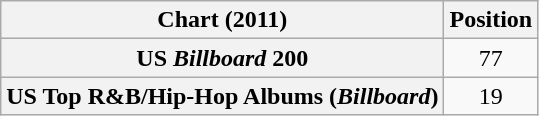<table class="wikitable plainrowheaders" style="text-align:center">
<tr>
<th scope="col">Chart (2011)</th>
<th scope="col">Position</th>
</tr>
<tr>
<th scope="row">US <em>Billboard</em> 200</th>
<td>77</td>
</tr>
<tr>
<th scope="row">US Top R&B/Hip-Hop Albums (<em>Billboard</em>)</th>
<td>19</td>
</tr>
</table>
